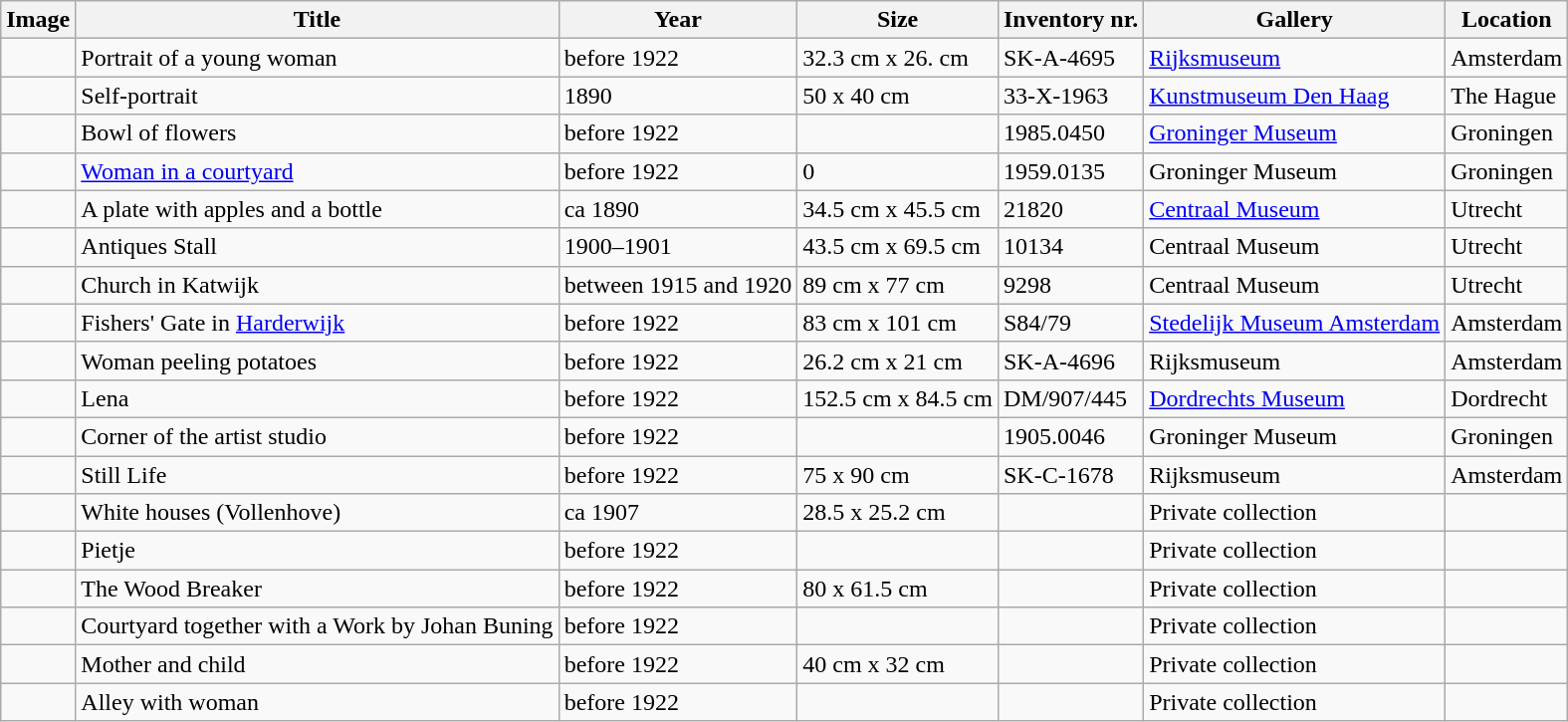<table class="wikitable sortable">
<tr>
<th class="unsortable">Image</th>
<th>Title</th>
<th>Year</th>
<th>Size</th>
<th>Inventory nr.</th>
<th>Gallery</th>
<th>Location</th>
</tr>
<tr>
<td></td>
<td>Portrait of a young woman</td>
<td>before 1922</td>
<td>32.3 cm x 26. cm</td>
<td>SK-A-4695</td>
<td><a href='#'>Rijksmuseum</a></td>
<td>Amsterdam</td>
</tr>
<tr>
<td></td>
<td>Self-portrait</td>
<td>1890</td>
<td>50 x 40 cm</td>
<td>33-X-1963</td>
<td><a href='#'>Kunstmuseum Den Haag</a></td>
<td>The Hague</td>
</tr>
<tr>
<td></td>
<td>Bowl of flowers</td>
<td>before 1922</td>
<td></td>
<td>1985.0450</td>
<td><a href='#'>Groninger Museum</a></td>
<td>Groningen</td>
</tr>
<tr>
<td></td>
<td><a href='#'>Woman in a courtyard</a></td>
<td>before 1922</td>
<td>0</td>
<td>1959.0135</td>
<td>Groninger Museum</td>
<td>Groningen</td>
</tr>
<tr>
<td></td>
<td>A plate with apples and a bottle</td>
<td>ca 1890</td>
<td>34.5 cm x 45.5 cm</td>
<td>21820</td>
<td><a href='#'>Centraal Museum</a></td>
<td>Utrecht</td>
</tr>
<tr>
<td></td>
<td>Antiques Stall</td>
<td>1900–1901</td>
<td>43.5 cm x 69.5 cm</td>
<td>10134</td>
<td>Centraal Museum</td>
<td>Utrecht</td>
</tr>
<tr>
<td></td>
<td>Church in Katwijk</td>
<td>between 1915 and 1920</td>
<td>89 cm x 77 cm</td>
<td>9298</td>
<td>Centraal Museum</td>
<td>Utrecht</td>
</tr>
<tr>
<td></td>
<td>Fishers' Gate in <a href='#'>Harderwijk</a></td>
<td>before 1922</td>
<td>83 cm x 101 cm</td>
<td>S84/79</td>
<td><a href='#'>Stedelijk Museum Amsterdam</a></td>
<td>Amsterdam</td>
</tr>
<tr>
<td></td>
<td>Woman peeling potatoes</td>
<td>before 1922</td>
<td>26.2 cm x 21 cm</td>
<td>SK-A-4696</td>
<td>Rijksmuseum</td>
<td>Amsterdam</td>
</tr>
<tr>
<td></td>
<td>Lena</td>
<td>before 1922</td>
<td>152.5 cm x 84.5 cm</td>
<td>DM/907/445</td>
<td><a href='#'>Dordrechts Museum</a></td>
<td>Dordrecht</td>
</tr>
<tr>
<td></td>
<td>Corner of the artist studio</td>
<td>before 1922</td>
<td></td>
<td>1905.0046</td>
<td>Groninger Museum</td>
<td>Groningen</td>
</tr>
<tr>
<td></td>
<td>Still Life</td>
<td>before 1922</td>
<td>75 x 90 cm</td>
<td>SK-C-1678</td>
<td>Rijksmuseum</td>
<td>Amsterdam</td>
</tr>
<tr>
<td></td>
<td>White houses (Vollenhove)</td>
<td>ca 1907</td>
<td>28.5 x 25.2 cm</td>
<td></td>
<td>Private collection</td>
<td></td>
</tr>
<tr>
<td></td>
<td>Pietje</td>
<td>before 1922</td>
<td></td>
<td></td>
<td>Private collection</td>
<td></td>
</tr>
<tr>
<td></td>
<td>The Wood Breaker</td>
<td>before 1922</td>
<td>80 x 61.5 cm</td>
<td></td>
<td>Private collection</td>
<td></td>
</tr>
<tr>
<td></td>
<td>Courtyard together with a Work by Johan Buning</td>
<td>before 1922</td>
<td></td>
<td></td>
<td>Private collection</td>
<td></td>
</tr>
<tr>
<td></td>
<td>Mother and child</td>
<td>before 1922</td>
<td>40 cm x 32 cm</td>
<td></td>
<td>Private collection</td>
<td></td>
</tr>
<tr>
<td></td>
<td>Alley with woman</td>
<td>before 1922</td>
<td></td>
<td></td>
<td>Private collection</td>
<td></td>
</tr>
</table>
